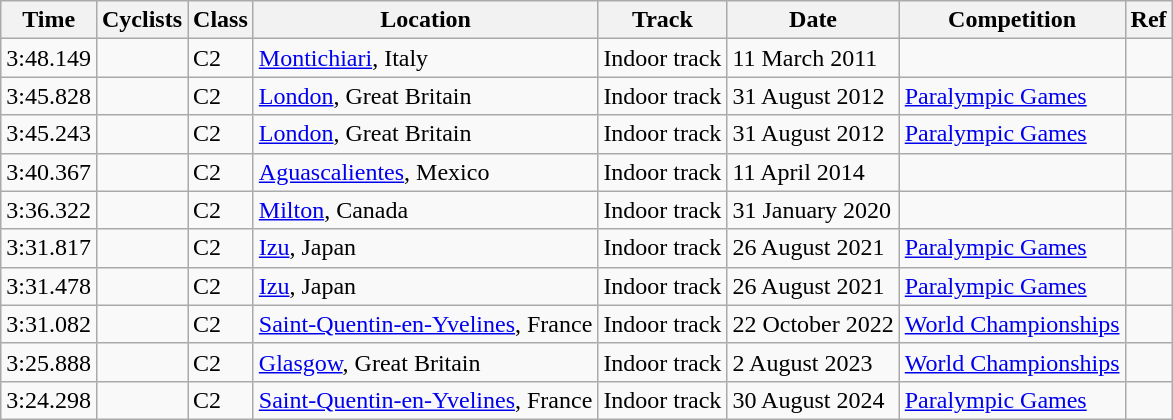<table class="wikitable">
<tr align="left">
<th>Time</th>
<th>Cyclists</th>
<th>Class</th>
<th>Location</th>
<th>Track</th>
<th>Date</th>
<th>Competition</th>
<th>Ref</th>
</tr>
<tr>
<td>3:48.149</td>
<td></td>
<td>C2</td>
<td><a href='#'>Montichiari</a>, Italy</td>
<td>Indoor track</td>
<td>11 March 2011</td>
<td></td>
<td></td>
</tr>
<tr>
<td>3:45.828</td>
<td></td>
<td>C2</td>
<td><a href='#'>London</a>, Great Britain</td>
<td>Indoor track</td>
<td>31 August 2012</td>
<td><a href='#'>Paralympic Games</a></td>
<td></td>
</tr>
<tr>
<td>3:45.243</td>
<td></td>
<td>C2</td>
<td><a href='#'>London</a>, Great Britain</td>
<td>Indoor track</td>
<td>31 August 2012</td>
<td><a href='#'>Paralympic Games</a></td>
<td></td>
</tr>
<tr>
<td>3:40.367</td>
<td></td>
<td>C2</td>
<td><a href='#'>Aguascalientes</a>, Mexico</td>
<td>Indoor track</td>
<td>11 April 2014</td>
<td></td>
<td></td>
</tr>
<tr>
<td>3:36.322</td>
<td></td>
<td>C2</td>
<td><a href='#'>Milton</a>, Canada</td>
<td>Indoor track</td>
<td>31 January 2020</td>
<td></td>
<td></td>
</tr>
<tr>
<td>3:31.817</td>
<td></td>
<td>C2</td>
<td><a href='#'>Izu</a>, Japan</td>
<td>Indoor track</td>
<td>26 August 2021</td>
<td><a href='#'>Paralympic Games</a></td>
<td></td>
</tr>
<tr>
<td>3:31.478</td>
<td></td>
<td>C2</td>
<td><a href='#'>Izu</a>, Japan</td>
<td>Indoor track</td>
<td>26 August 2021</td>
<td><a href='#'>Paralympic Games</a></td>
<td></td>
</tr>
<tr>
<td>3:31.082</td>
<td></td>
<td>C2</td>
<td><a href='#'>Saint-Quentin-en-Yvelines</a>, France</td>
<td>Indoor track</td>
<td>22 October 2022</td>
<td><a href='#'>World Championships</a></td>
<td></td>
</tr>
<tr>
<td>3:25.888</td>
<td></td>
<td>C2</td>
<td><a href='#'>Glasgow</a>, Great Britain</td>
<td>Indoor track</td>
<td>2 August 2023</td>
<td><a href='#'>World Championships</a></td>
<td></td>
</tr>
<tr>
<td>3:24.298</td>
<td></td>
<td>C2</td>
<td><a href='#'>Saint-Quentin-en-Yvelines</a>, France</td>
<td>Indoor track</td>
<td>30 August 2024</td>
<td><a href='#'>Paralympic Games</a></td>
<td></td>
</tr>
</table>
